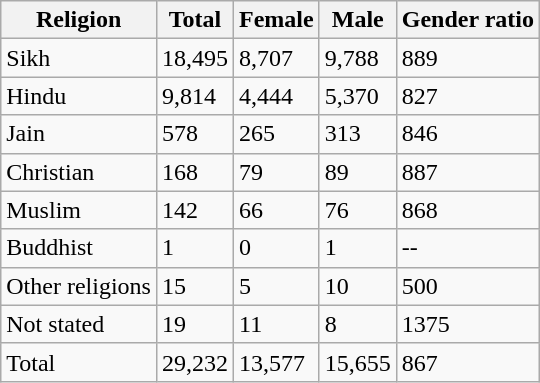<table class="wikitable sortable">
<tr>
<th>Religion</th>
<th>Total</th>
<th>Female</th>
<th>Male</th>
<th>Gender ratio</th>
</tr>
<tr>
<td>Sikh</td>
<td>18,495</td>
<td>8,707</td>
<td>9,788</td>
<td>889</td>
</tr>
<tr>
<td>Hindu</td>
<td>9,814</td>
<td>4,444</td>
<td>5,370</td>
<td>827</td>
</tr>
<tr>
<td>Jain</td>
<td>578</td>
<td>265</td>
<td>313</td>
<td>846</td>
</tr>
<tr>
<td>Christian</td>
<td>168</td>
<td>79</td>
<td>89</td>
<td>887</td>
</tr>
<tr>
<td>Muslim</td>
<td>142</td>
<td>66</td>
<td>76</td>
<td>868</td>
</tr>
<tr>
<td>Buddhist</td>
<td>1</td>
<td>0</td>
<td>1</td>
<td>--</td>
</tr>
<tr>
<td>Other religions</td>
<td>15</td>
<td>5</td>
<td>10</td>
<td>500</td>
</tr>
<tr>
<td>Not stated</td>
<td>19</td>
<td>11</td>
<td>8</td>
<td>1375</td>
</tr>
<tr>
<td>Total</td>
<td>29,232</td>
<td>13,577</td>
<td>15,655</td>
<td>867</td>
</tr>
</table>
